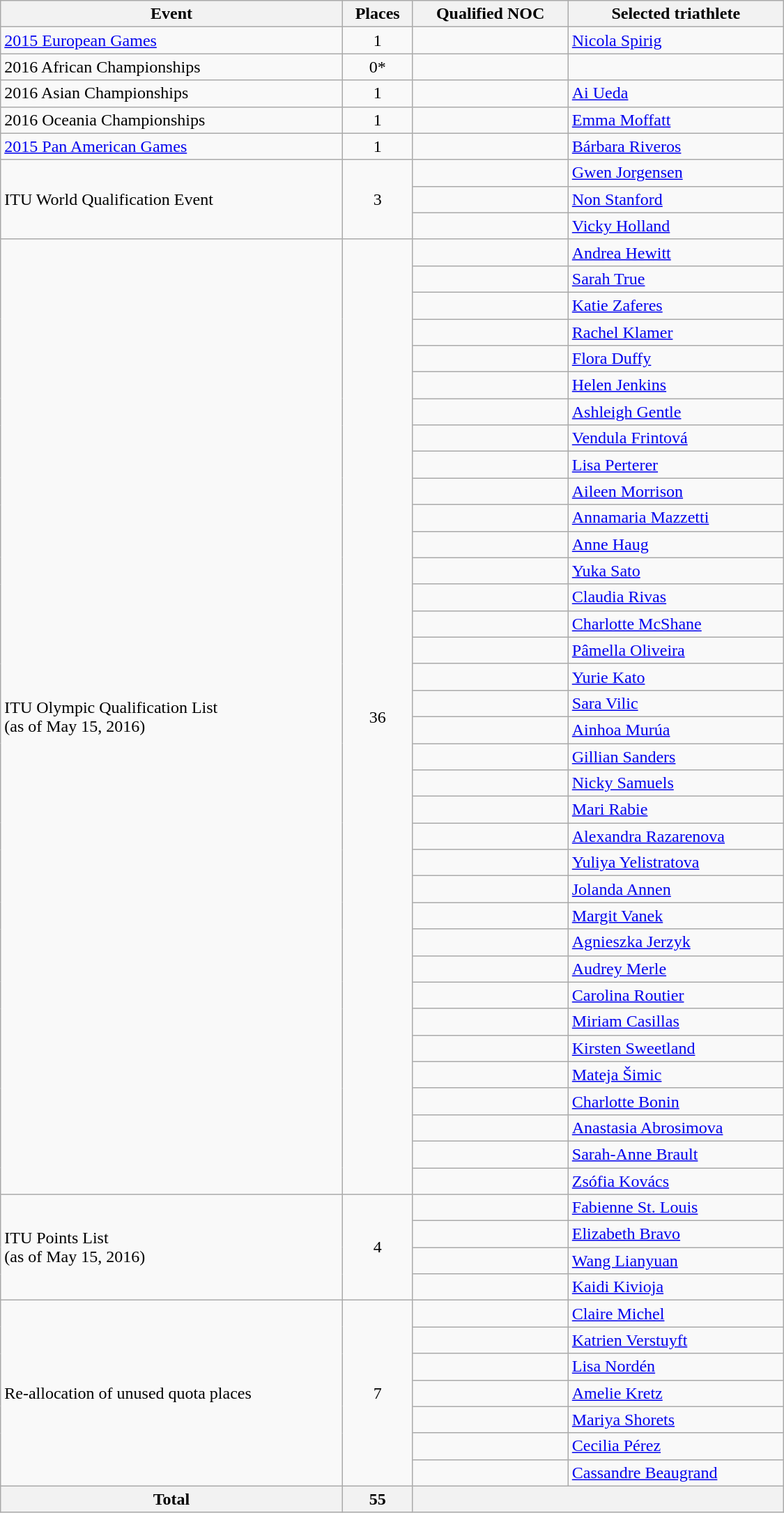<table class="wikitable"  width=750>
<tr>
<th>Event</th>
<th>Places</th>
<th>Qualified NOC</th>
<th>Selected triathlete</th>
</tr>
<tr>
<td><a href='#'>2015 European Games</a></td>
<td align=center>1</td>
<td></td>
<td><a href='#'>Nicola Spirig</a></td>
</tr>
<tr>
<td>2016 African Championships</td>
<td align=center>0*</td>
<td><s></s></td>
<td></td>
</tr>
<tr>
<td>2016 Asian Championships</td>
<td align=center>1</td>
<td></td>
<td><a href='#'>Ai Ueda</a></td>
</tr>
<tr>
<td>2016 Oceania Championships</td>
<td align=center>1</td>
<td></td>
<td><a href='#'>Emma Moffatt</a></td>
</tr>
<tr>
<td><a href='#'>2015 Pan American Games</a></td>
<td align=center>1</td>
<td></td>
<td><a href='#'>Bárbara Riveros</a></td>
</tr>
<tr>
<td rowspan=3>ITU World Qualification Event</td>
<td rowspan=3 align=center>3</td>
<td></td>
<td><a href='#'>Gwen Jorgensen</a></td>
</tr>
<tr>
<td></td>
<td><a href='#'>Non Stanford</a></td>
</tr>
<tr>
<td></td>
<td><a href='#'>Vicky Holland</a></td>
</tr>
<tr>
<td rowspan=36>ITU Olympic Qualification List<br>(as of May 15, 2016)</td>
<td rowspan=36 align=center>36</td>
<td></td>
<td><a href='#'>Andrea Hewitt</a></td>
</tr>
<tr>
<td></td>
<td><a href='#'>Sarah True</a></td>
</tr>
<tr>
<td></td>
<td><a href='#'>Katie Zaferes</a></td>
</tr>
<tr>
<td></td>
<td><a href='#'>Rachel Klamer</a></td>
</tr>
<tr>
<td></td>
<td><a href='#'>Flora Duffy</a></td>
</tr>
<tr>
<td></td>
<td><a href='#'>Helen Jenkins</a></td>
</tr>
<tr>
<td></td>
<td><a href='#'>Ashleigh Gentle</a></td>
</tr>
<tr>
<td></td>
<td><a href='#'>Vendula Frintová</a></td>
</tr>
<tr>
<td></td>
<td><a href='#'>Lisa Perterer</a></td>
</tr>
<tr>
<td></td>
<td><a href='#'>Aileen Morrison</a></td>
</tr>
<tr>
<td></td>
<td><a href='#'>Annamaria Mazzetti</a></td>
</tr>
<tr>
<td></td>
<td><a href='#'>Anne Haug</a></td>
</tr>
<tr>
<td></td>
<td><a href='#'>Yuka Sato</a></td>
</tr>
<tr>
<td></td>
<td><a href='#'>Claudia Rivas</a></td>
</tr>
<tr>
<td></td>
<td><a href='#'>Charlotte McShane</a></td>
</tr>
<tr>
<td></td>
<td><a href='#'>Pâmella Oliveira</a></td>
</tr>
<tr>
<td></td>
<td><a href='#'>Yurie Kato</a></td>
</tr>
<tr>
<td></td>
<td><a href='#'>Sara Vilic</a></td>
</tr>
<tr>
<td></td>
<td><a href='#'>Ainhoa Murúa</a></td>
</tr>
<tr>
<td></td>
<td><a href='#'>Gillian Sanders</a></td>
</tr>
<tr>
<td></td>
<td><a href='#'>Nicky Samuels</a></td>
</tr>
<tr>
<td></td>
<td><a href='#'>Mari Rabie</a></td>
</tr>
<tr>
<td></td>
<td><a href='#'>Alexandra Razarenova</a></td>
</tr>
<tr>
<td></td>
<td><a href='#'>Yuliya Yelistratova</a></td>
</tr>
<tr>
<td></td>
<td><a href='#'>Jolanda Annen</a></td>
</tr>
<tr>
<td></td>
<td><a href='#'>Margit Vanek</a></td>
</tr>
<tr>
<td></td>
<td><a href='#'>Agnieszka Jerzyk</a></td>
</tr>
<tr>
<td></td>
<td><a href='#'>Audrey Merle</a></td>
</tr>
<tr>
<td></td>
<td><a href='#'>Carolina Routier</a></td>
</tr>
<tr>
<td></td>
<td><a href='#'>Miriam Casillas</a></td>
</tr>
<tr>
<td></td>
<td><a href='#'>Kirsten Sweetland</a></td>
</tr>
<tr>
<td></td>
<td><a href='#'>Mateja Šimic</a></td>
</tr>
<tr>
<td></td>
<td><a href='#'>Charlotte Bonin</a></td>
</tr>
<tr>
<td></td>
<td><a href='#'>Anastasia Abrosimova</a></td>
</tr>
<tr>
<td></td>
<td><a href='#'>Sarah-Anne Brault</a></td>
</tr>
<tr>
<td></td>
<td><a href='#'>Zsófia Kovács</a></td>
</tr>
<tr>
<td rowspan=4>ITU Points List<br>(as of May 15, 2016)</td>
<td rowspan=4 align=center>4</td>
<td></td>
<td><a href='#'>Fabienne St. Louis</a></td>
</tr>
<tr>
<td></td>
<td><a href='#'>Elizabeth Bravo</a></td>
</tr>
<tr>
<td></td>
<td><a href='#'>Wang Lianyuan</a></td>
</tr>
<tr>
<td></td>
<td><a href='#'>Kaidi Kivioja</a></td>
</tr>
<tr>
<td rowspan=7>Re-allocation of unused quota places</td>
<td rowspan=7 align=center>7</td>
<td></td>
<td><a href='#'>Claire Michel</a></td>
</tr>
<tr>
<td></td>
<td><a href='#'>Katrien Verstuyft</a></td>
</tr>
<tr>
<td></td>
<td><a href='#'>Lisa Nordén</a></td>
</tr>
<tr>
<td></td>
<td><a href='#'>Amelie Kretz</a></td>
</tr>
<tr>
<td></td>
<td><a href='#'>Mariya Shorets</a></td>
</tr>
<tr>
<td></td>
<td><a href='#'>Cecilia Pérez</a></td>
</tr>
<tr>
<td></td>
<td><a href='#'>Cassandre Beaugrand</a></td>
</tr>
<tr>
<th>Total</th>
<th>55</th>
<th colspan=2></th>
</tr>
</table>
